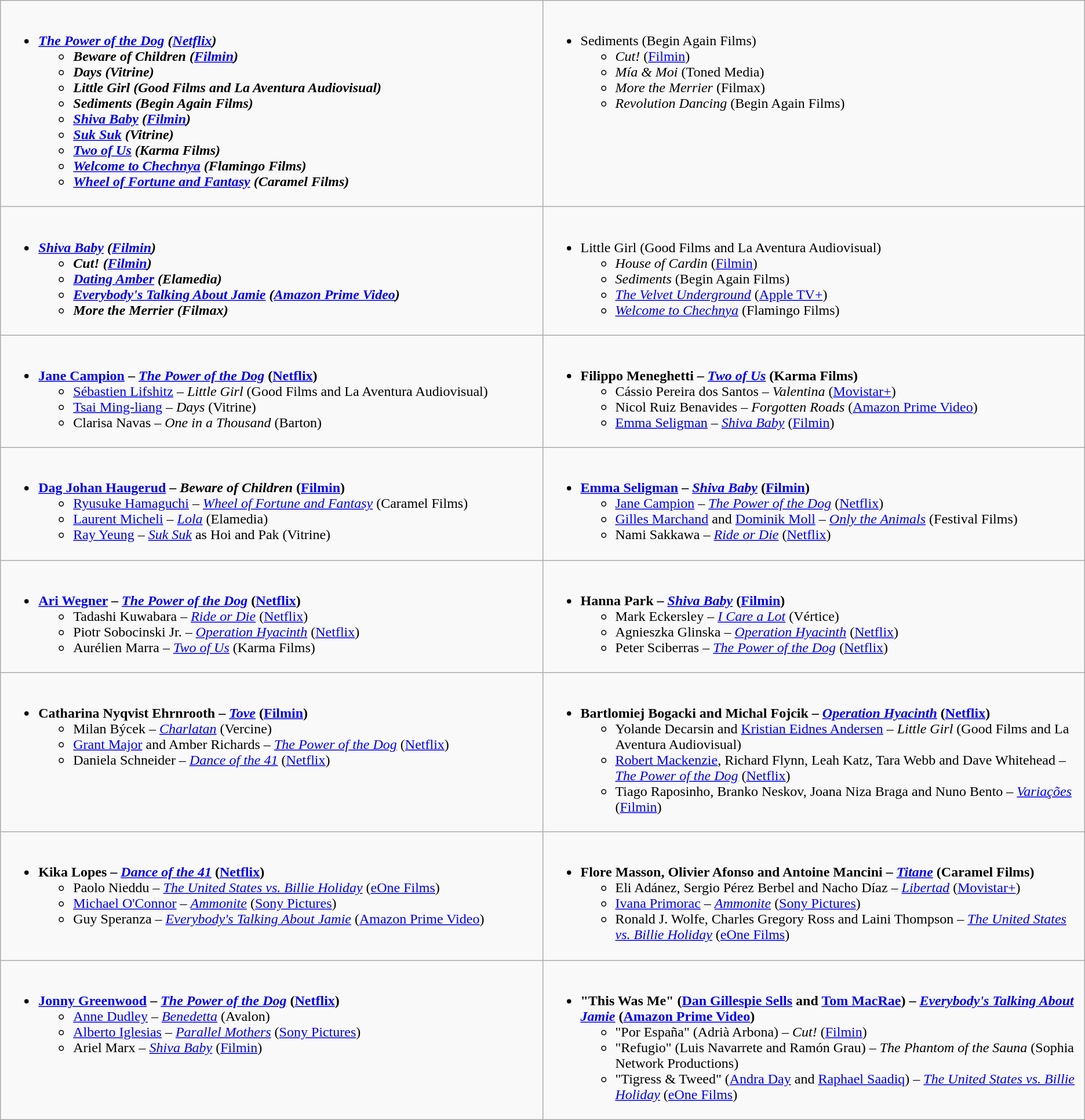<table class="wikitable">
<tr>
<td style="vertical-align:top;" width="50%"><br><ul><li><strong><em><a href='#'>The Power of the Dog</a><em> (<a href='#'>Netflix</a>)<strong> <ul><li></em>Beware of Children<em> (<a href='#'>Filmin</a>)</li><li></em>Days<em> (Vitrine)</li><li></em>Little Girl<em> (Good Films and La Aventura Audiovisual)</li><li></em>Sediments<em> (Begin Again Films)</li><li></em><a href='#'>Shiva Baby</a><em> (<a href='#'>Filmin</a>)</li><li></em><a href='#'>Suk Suk</a><em> (Vitrine)</li><li></em><a href='#'>Two of Us</a><em> (Karma Films)</li><li></em><a href='#'>Welcome to Chechnya</a><em> (Flamingo Films)</li><li></em><a href='#'>Wheel of Fortune and Fantasy</a><em> (Caramel Films)</li></ul></li></ul></td>
<td style="vertical-align:top;" width="50%"><br><ul><li></em></strong>Sediments</em> (Begin Again Films)</strong> <ul><li><em>Cut!</em> (<a href='#'>Filmin</a>)</li><li><em>Mía & Moi</em> (Toned Media)</li><li><em>More the Merrier</em> (Filmax)</li><li><em>Revolution Dancing</em> (Begin Again Films)</li></ul></li></ul></td>
</tr>
<tr>
<td style="vertical-align:top;" width="50%"><br><ul><li><strong><em><a href='#'>Shiva Baby</a><em> (<a href='#'>Filmin</a>)<strong> <ul><li></em>Cut!<em> (<a href='#'>Filmin</a>)</li><li></em><a href='#'>Dating Amber</a><em> (Elamedia)</li><li></em><a href='#'>Everybody's Talking About Jamie</a><em> (<a href='#'>Amazon Prime Video</a>)</li><li></em>More the Merrier<em> (Filmax)</li></ul></li></ul></td>
<td style="vertical-align:top;" width="50%"><br><ul><li></em></strong>Little Girl</em> (Good Films and La Aventura Audiovisual)</strong> <ul><li><em>House of Cardin</em> (<a href='#'>Filmin</a>)</li><li><em>Sediments</em> (Begin Again Films)</li><li><em><a href='#'>The Velvet Underground</a></em> (<a href='#'>Apple TV+</a>)</li><li><em><a href='#'>Welcome to Chechnya</a></em> (Flamingo Films)</li></ul></li></ul></td>
</tr>
<tr>
<td style="vertical-align:top;" width="50%"><br><ul><li><strong><a href='#'>Jane Campion</a> – <em><a href='#'>The Power of the Dog</a></em> (<a href='#'>Netflix</a>)</strong> <ul><li><a href='#'>Sébastien Lifshitz</a> – <em>Little Girl</em> (Good Films and La Aventura Audiovisual)</li><li><a href='#'>Tsai Ming-liang</a> – <em>Days</em> (Vitrine)</li><li>Clarisa Navas – <em>One in a Thousand</em> (Barton)</li></ul></li></ul></td>
<td style="vertical-align:top;" width="50%"><br><ul><li><strong>Filippo Meneghetti – <em><a href='#'>Two of Us</a></em> (Karma Films)</strong> <ul><li>Cássio Pereira dos Santos – <em>Valentina</em> (<a href='#'>Movistar+</a>)</li><li>Nicol Ruiz Benavides – <em>Forgotten Roads</em> (<a href='#'>Amazon Prime Video</a>)</li><li><a href='#'>Emma Seligman</a> – <em><a href='#'>Shiva Baby</a></em> (<a href='#'>Filmin</a>)</li></ul></li></ul></td>
</tr>
<tr>
<td style="vertical-align:top;" width="50%"><br><ul><li><strong><a href='#'>Dag Johan Haugerud</a> – <em>Beware of Children</em> (<a href='#'>Filmin</a>)</strong> <ul><li><a href='#'>Ryusuke Hamaguchi</a> – <em><a href='#'>Wheel of Fortune and Fantasy</a></em> (Caramel Films)</li><li><a href='#'>Laurent Micheli</a> – <em><a href='#'>Lola</a></em> (Elamedia)</li><li><a href='#'>Ray Yeung</a> – <em><a href='#'>Suk Suk</a></em> as Hoi and Pak (Vitrine)</li></ul></li></ul></td>
<td style="vertical-align:top;" width="50%"><br><ul><li><strong><a href='#'>Emma Seligman</a> – <em><a href='#'>Shiva Baby</a></em> (<a href='#'>Filmin</a>)</strong> <ul><li><a href='#'>Jane Campion</a> – <em><a href='#'>The Power of the Dog</a></em> (<a href='#'>Netflix</a>)</li><li><a href='#'>Gilles Marchand</a> and <a href='#'>Dominik Moll</a> – <em><a href='#'>Only the Animals</a></em> (Festival Films)</li><li>Nami Sakkawa – <em><a href='#'>Ride or Die</a></em> (<a href='#'>Netflix</a>)</li></ul></li></ul></td>
</tr>
<tr>
<td style="vertical-align:top;" width="50%"><br><ul><li><strong><a href='#'>Ari Wegner</a> – <em><a href='#'>The Power of the Dog</a></em> (<a href='#'>Netflix</a>)</strong> <ul><li>Tadashi Kuwabara – <em><a href='#'>Ride or Die</a></em> (<a href='#'>Netflix</a>)</li><li>Piotr Sobocinski Jr. – <em><a href='#'>Operation Hyacinth</a></em> (<a href='#'>Netflix</a>)</li><li>Aurélien Marra – <em><a href='#'>Two of Us</a></em> (Karma Films)</li></ul></li></ul></td>
<td style="vertical-align:top;" width="50%"><br><ul><li><strong>Hanna Park – <em><a href='#'>Shiva Baby</a></em> (<a href='#'>Filmin</a>)</strong> <ul><li>Mark Eckersley – <em><a href='#'>I Care a Lot</a></em> (Vértice)</li><li>Agnieszka Glinska – <em><a href='#'>Operation Hyacinth</a></em> (<a href='#'>Netflix</a>)</li><li>Peter Sciberras – <em><a href='#'>The Power of the Dog</a></em> (<a href='#'>Netflix</a>)</li></ul></li></ul></td>
</tr>
<tr>
<td style="vertical-align:top;" width="50%"><br><ul><li><strong>Catharina Nyqvist Ehrnrooth – <em><a href='#'>Tove</a></em> (<a href='#'>Filmin</a>)</strong> <ul><li>Milan Býcek – <em><a href='#'>Charlatan</a></em> (Vercine)</li><li><a href='#'>Grant Major</a> and Amber Richards – <em><a href='#'>The Power of the Dog</a></em> (<a href='#'>Netflix</a>)</li><li>Daniela Schneider – <em><a href='#'>Dance of the 41</a></em> (<a href='#'>Netflix</a>)</li></ul></li></ul></td>
<td style="vertical-align:top;" width="50%"><br><ul><li><strong>Bartlomiej Bogacki and Michal Fojcik – <em><a href='#'>Operation Hyacinth</a></em> (<a href='#'>Netflix</a>)</strong> <ul><li>Yolande Decarsin and <a href='#'>Kristian Eidnes Andersen</a> – <em>Little Girl</em> (Good Films and La Aventura Audiovisual)</li><li><a href='#'>Robert Mackenzie</a>, Richard Flynn, Leah Katz, Tara Webb and Dave Whitehead – <em><a href='#'>The Power of the Dog</a></em> (<a href='#'>Netflix</a>)</li><li>Tiago Raposinho, Branko Neskov, Joana Niza Braga and Nuno Bento – <em><a href='#'>Variações</a></em> (<a href='#'>Filmin</a>)</li></ul></li></ul></td>
</tr>
<tr>
<td style="vertical-align:top;" width="50%"><br><ul><li><strong>Kika Lopes – <em><a href='#'>Dance of the 41</a></em> (<a href='#'>Netflix</a>)</strong> <ul><li>Paolo Nieddu – <em><a href='#'>The United States vs. Billie Holiday</a></em> (<a href='#'>eOne Films</a>)</li><li><a href='#'>Michael O'Connor</a> – <em><a href='#'>Ammonite</a></em> (<a href='#'>Sony Pictures</a>)</li><li>Guy Speranza – <em><a href='#'>Everybody's Talking About Jamie</a></em> (<a href='#'>Amazon Prime Video</a>)</li></ul></li></ul></td>
<td style="vertical-align:top;" width="50%"><br><ul><li><strong>Flore Masson, Olivier Afonso and Antoine Mancini – <em><a href='#'>Titane</a></em> (Caramel Films)</strong> <ul><li>Eli Adánez, Sergio Pérez Berbel and Nacho Díaz – <em><a href='#'>Libertad</a></em> (<a href='#'>Movistar+</a>)</li><li><a href='#'>Ivana Primorac</a> – <em><a href='#'>Ammonite</a></em> (<a href='#'>Sony Pictures</a>)</li><li>Ronald J. Wolfe, Charles Gregory Ross and Laini Thompson – <em><a href='#'>The United States vs. Billie Holiday</a></em> (<a href='#'>eOne Films</a>)</li></ul></li></ul></td>
</tr>
<tr>
<td style="vertical-align:top;" width="50%"><br><ul><li><strong><a href='#'>Jonny Greenwood</a> – <em><a href='#'>The Power of the Dog</a></em> (<a href='#'>Netflix</a>)</strong> <ul><li><a href='#'>Anne Dudley</a> – <em><a href='#'>Benedetta</a></em> (Avalon)</li><li><a href='#'>Alberto Iglesias</a> – <em><a href='#'>Parallel Mothers</a></em> (<a href='#'>Sony Pictures</a>)</li><li>Ariel Marx – <em><a href='#'>Shiva Baby</a></em> (<a href='#'>Filmin</a>)</li></ul></li></ul></td>
<td style="vertical-align:top;" width="50%"><br><ul><li><strong>"This Was Me" (<a href='#'>Dan Gillespie Sells</a> and <a href='#'>Tom MacRae</a>) – <em><a href='#'>Everybody's Talking About Jamie</a></em> (<a href='#'>Amazon Prime Video</a>)</strong> <ul><li>"Por España" (Adrià Arbona) – <em>Cut!</em> (<a href='#'>Filmin</a>)</li><li>"Refugio" (Luis Navarrete and Ramón Grau) – <em>The Phantom of the Sauna</em> (Sophia Network Productions)</li><li>"Tigress & Tweed" (<a href='#'>Andra Day</a> and <a href='#'>Raphael Saadiq</a>) – <em><a href='#'>The United States vs. Billie Holiday</a></em> (<a href='#'>eOne Films</a>)</li></ul></li></ul></td>
</tr>
</table>
